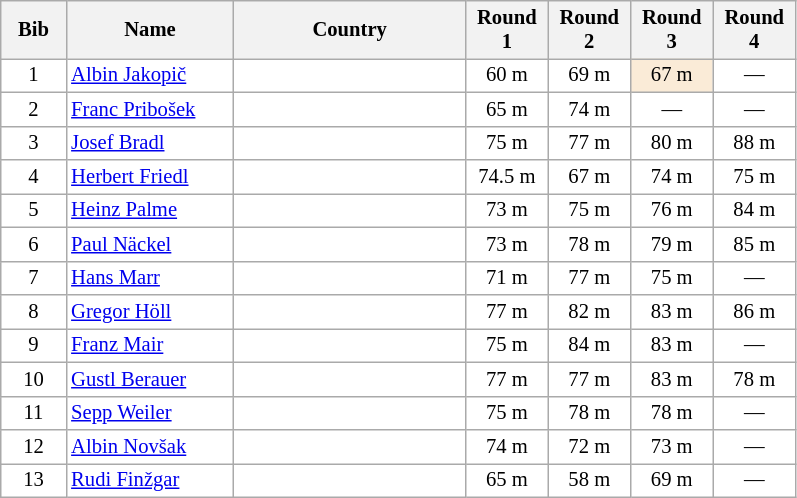<table class="wikitable collapsible autocollapse sortable" cellpadding="3" cellspacing="0" border="1" style="background:#fff; font-size:86%; width:42%; line-height:16px; border:grey solid 1px; border-collapse:collapse;">
<tr>
<th width="40">Bib</th>
<th width="115">Name</th>
<th width="165">Country</th>
<th width="50">Round 1</th>
<th width="50">Round 2</th>
<th width="50">Round 3</th>
<th width="50">Round 4</th>
</tr>
<tr>
<td align=center>1</td>
<td><a href='#'>Albin Jakopič</a></td>
<td></td>
<td align=center>60 m</td>
<td align=center>69 m</td>
<td align=center bgcolor=#FAEBD7>67 m</td>
<td align=center>—</td>
</tr>
<tr>
<td align=center>2</td>
<td><a href='#'>Franc Pribošek</a></td>
<td></td>
<td align=center>65 m</td>
<td align=center>74 m</td>
<td align=center>—</td>
<td align=center>—</td>
</tr>
<tr>
<td align=center>3</td>
<td><a href='#'>Josef Bradl</a></td>
<td></td>
<td align=center>75 m</td>
<td align=center>77 m</td>
<td align=center>80 m</td>
<td align=center>88 m</td>
</tr>
<tr>
<td align=center>4</td>
<td><a href='#'>Herbert Friedl</a></td>
<td></td>
<td align=center>74.5 m</td>
<td align=center>67 m</td>
<td align=center>74 m</td>
<td align=center>75 m</td>
</tr>
<tr>
<td align=center>5</td>
<td><a href='#'>Heinz Palme</a></td>
<td></td>
<td align=center>73 m</td>
<td align=center>75 m</td>
<td align=center>76 m</td>
<td align=center>84 m</td>
</tr>
<tr>
<td align=center>6</td>
<td><a href='#'>Paul Näckel</a></td>
<td></td>
<td align=center>73 m</td>
<td align=center>78 m</td>
<td align=center>79 m</td>
<td align=center>85 m</td>
</tr>
<tr>
<td align=center>7</td>
<td><a href='#'>Hans Marr</a></td>
<td></td>
<td align=center>71 m</td>
<td align=center>77 m</td>
<td align=center>75 m</td>
<td align=center>—</td>
</tr>
<tr>
<td align=center>8</td>
<td><a href='#'>Gregor Höll</a></td>
<td></td>
<td align=center>77 m</td>
<td align=center>82 m</td>
<td align=center>83 m</td>
<td align=center>86 m</td>
</tr>
<tr>
<td align=center>9</td>
<td><a href='#'>Franz Mair</a></td>
<td></td>
<td align=center>75 m</td>
<td align=center>84 m</td>
<td align=center>83 m</td>
<td align=center>—</td>
</tr>
<tr>
<td align=center>10</td>
<td><a href='#'>Gustl Berauer</a></td>
<td></td>
<td align=center>77 m</td>
<td align=center>77 m</td>
<td align=center>83 m</td>
<td align=center>78 m</td>
</tr>
<tr>
<td align=center>11</td>
<td><a href='#'>Sepp Weiler</a></td>
<td></td>
<td align=center>75 m</td>
<td align=center>78 m</td>
<td align=center>78 m</td>
<td align=center>—</td>
</tr>
<tr>
<td align=center>12</td>
<td><a href='#'>Albin Novšak</a></td>
<td></td>
<td align=center>74 m</td>
<td align=center>72 m</td>
<td align=center>73 m</td>
<td align=center>—</td>
</tr>
<tr>
<td align=center>13</td>
<td><a href='#'>Rudi Finžgar</a></td>
<td></td>
<td align=center>65 m</td>
<td align=center>58 m</td>
<td align=center>69 m</td>
<td align=center>—</td>
</tr>
</table>
